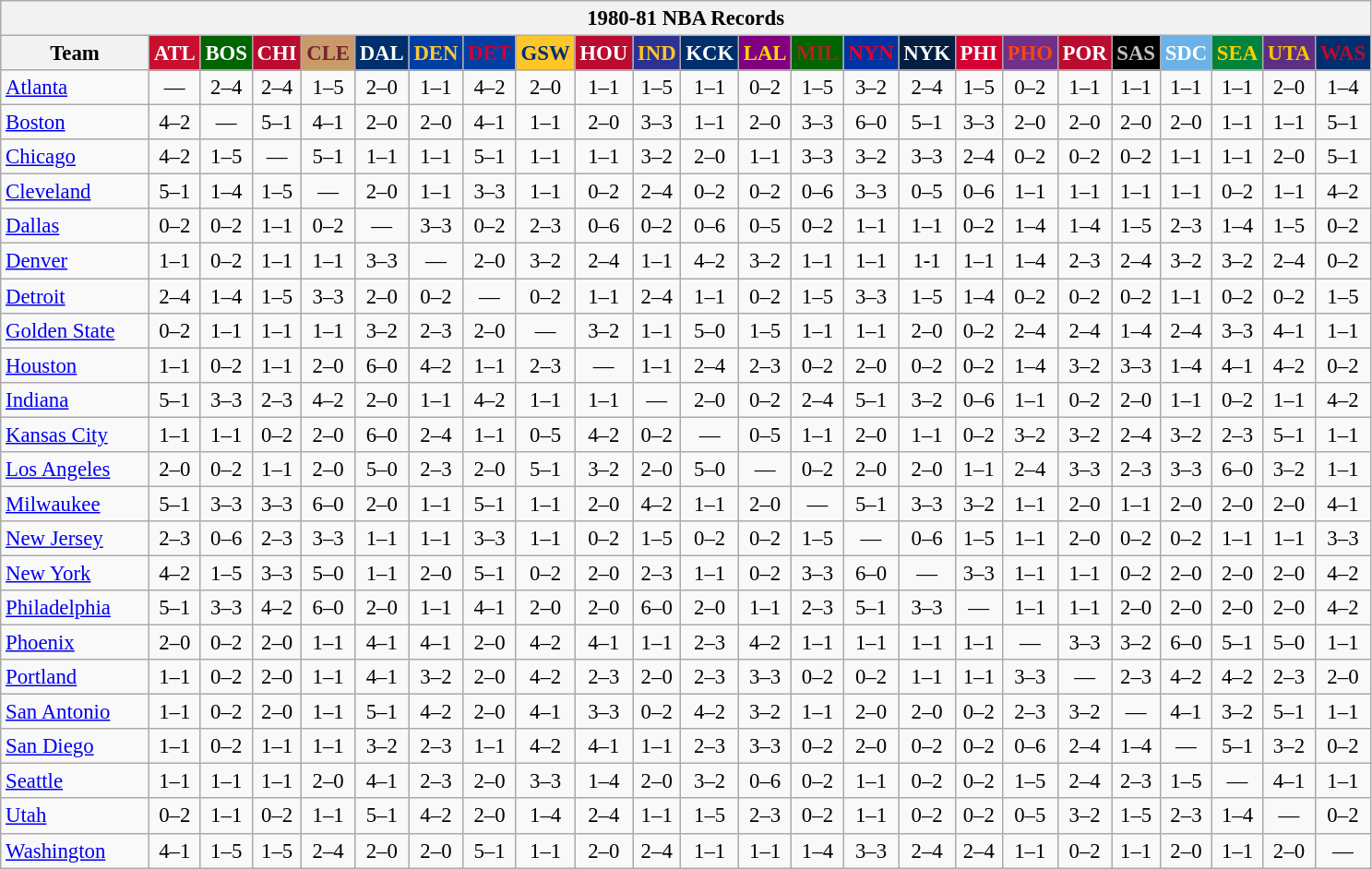<table class="wikitable" style="font-size:95%; text-align:center;">
<tr>
<th colspan=24>1980-81 NBA Records</th>
</tr>
<tr>
<th width=100>Team</th>
<th style="background:#C90F2E;color:#FFFFFF;width=35">ATL</th>
<th style="background:#006400;color:#FFFFFF;width=35">BOS</th>
<th style="background:#BA0C2F;color:#FFFFFF;width=35">CHI</th>
<th style="background:#C89A69;color:#77222F;width=35">CLE</th>
<th style="background:#012F6B;color:#FFFFFF;width=35">DAL</th>
<th style="background:#003EA4;color:#FDC835;width=35">DEN</th>
<th style="background:#003EA4;color:#D50032;width=35">DET</th>
<th style="background:#FFC62C;color:#012F6B;width=35">GSW</th>
<th style="background:#BA0C2F;color:#FFFFFF;width=35">HOU</th>
<th style="background:#2C3294;color:#FCC624;width=35">IND</th>
<th style="background:#012F6B;color:#FFFFFF;width=35">KCK</th>
<th style="background:#800080;color:#FFD700;width=35">LAL</th>
<th style="background:#006400;color:#B22222;width=35">MIL</th>
<th style="background:#0032A1;color:#E5002B;width=35">NYN</th>
<th style="background:#031E41;color:#FFFFFF;width=35">NYK</th>
<th style="background:#D40032;color:#FFFFFF;width=35">PHI</th>
<th style="background:#702F8B;color:#FA4417;width=35">PHO</th>
<th style="background:#BA0C2F;color:#FFFFFF;width=35">POR</th>
<th style="background:#000000;color:#C0C0C0;width=35">SAS</th>
<th style="background:#6BB3E6;color:#FFFFFF;width=35">SDC</th>
<th style="background:#00843D;color:#FFCD01;width=35">SEA</th>
<th style="background:#5C2F83;color:#FCC200;width=35">UTA</th>
<th style="background:#012F6D;color:#BA0C2F;width=35">WAS</th>
</tr>
<tr>
<td style="text-align:left;"><a href='#'>Atlanta</a></td>
<td>—</td>
<td>2–4</td>
<td>2–4</td>
<td>1–5</td>
<td>2–0</td>
<td>1–1</td>
<td>4–2</td>
<td>2–0</td>
<td>1–1</td>
<td>1–5</td>
<td>1–1</td>
<td>0–2</td>
<td>1–5</td>
<td>3–2</td>
<td>2–4</td>
<td>1–5</td>
<td>0–2</td>
<td>1–1</td>
<td>1–1</td>
<td>1–1</td>
<td>1–1</td>
<td>2–0</td>
<td>1–4</td>
</tr>
<tr>
<td style="text-align:left;"><a href='#'>Boston</a></td>
<td>4–2</td>
<td>—</td>
<td>5–1</td>
<td>4–1</td>
<td>2–0</td>
<td>2–0</td>
<td>4–1</td>
<td>1–1</td>
<td>2–0</td>
<td>3–3</td>
<td>1–1</td>
<td>2–0</td>
<td>3–3</td>
<td>6–0</td>
<td>5–1</td>
<td>3–3</td>
<td>2–0</td>
<td>2–0</td>
<td>2–0</td>
<td>2–0</td>
<td>1–1</td>
<td>1–1</td>
<td>5–1</td>
</tr>
<tr>
<td style="text-align:left;"><a href='#'>Chicago</a></td>
<td>4–2</td>
<td>1–5</td>
<td>—</td>
<td>5–1</td>
<td>1–1</td>
<td>1–1</td>
<td>5–1</td>
<td>1–1</td>
<td>1–1</td>
<td>3–2</td>
<td>2–0</td>
<td>1–1</td>
<td>3–3</td>
<td>3–2</td>
<td>3–3</td>
<td>2–4</td>
<td>0–2</td>
<td>0–2</td>
<td>0–2</td>
<td>1–1</td>
<td>1–1</td>
<td>2–0</td>
<td>5–1</td>
</tr>
<tr>
<td style="text-align:left;"><a href='#'>Cleveland</a></td>
<td>5–1</td>
<td>1–4</td>
<td>1–5</td>
<td>—</td>
<td>2–0</td>
<td>1–1</td>
<td>3–3</td>
<td>1–1</td>
<td>0–2</td>
<td>2–4</td>
<td>0–2</td>
<td>0–2</td>
<td>0–6</td>
<td>3–3</td>
<td>0–5</td>
<td>0–6</td>
<td>1–1</td>
<td>1–1</td>
<td>1–1</td>
<td>1–1</td>
<td>0–2</td>
<td>1–1</td>
<td>4–2</td>
</tr>
<tr>
<td style="text-align:left;"><a href='#'>Dallas</a></td>
<td>0–2</td>
<td>0–2</td>
<td>1–1</td>
<td>0–2</td>
<td>—</td>
<td>3–3</td>
<td>0–2</td>
<td>2–3</td>
<td>0–6</td>
<td>0–2</td>
<td>0–6</td>
<td>0–5</td>
<td>0–2</td>
<td>1–1</td>
<td>1–1</td>
<td>0–2</td>
<td>1–4</td>
<td>1–4</td>
<td>1–5</td>
<td>2–3</td>
<td>1–4</td>
<td>1–5</td>
<td>0–2</td>
</tr>
<tr>
<td style="text-align:left;"><a href='#'>Denver</a></td>
<td>1–1</td>
<td>0–2</td>
<td>1–1</td>
<td>1–1</td>
<td>3–3</td>
<td>—</td>
<td>2–0</td>
<td>3–2</td>
<td>2–4</td>
<td>1–1</td>
<td>4–2</td>
<td>3–2</td>
<td>1–1</td>
<td>1–1</td>
<td>1-1</td>
<td>1–1</td>
<td>1–4</td>
<td>2–3</td>
<td>2–4</td>
<td>3–2</td>
<td>3–2</td>
<td>2–4</td>
<td>0–2</td>
</tr>
<tr>
<td style="text-align:left;"><a href='#'>Detroit</a></td>
<td>2–4</td>
<td>1–4</td>
<td>1–5</td>
<td>3–3</td>
<td>2–0</td>
<td>0–2</td>
<td>—</td>
<td>0–2</td>
<td>1–1</td>
<td>2–4</td>
<td>1–1</td>
<td>0–2</td>
<td>1–5</td>
<td>3–3</td>
<td>1–5</td>
<td>1–4</td>
<td>0–2</td>
<td>0–2</td>
<td>0–2</td>
<td>1–1</td>
<td>0–2</td>
<td>0–2</td>
<td>1–5</td>
</tr>
<tr>
<td style="text-align:left;"><a href='#'>Golden State</a></td>
<td>0–2</td>
<td>1–1</td>
<td>1–1</td>
<td>1–1</td>
<td>3–2</td>
<td>2–3</td>
<td>2–0</td>
<td>—</td>
<td>3–2</td>
<td>1–1</td>
<td>5–0</td>
<td>1–5</td>
<td>1–1</td>
<td>1–1</td>
<td>2–0</td>
<td>0–2</td>
<td>2–4</td>
<td>2–4</td>
<td>1–4</td>
<td>2–4</td>
<td>3–3</td>
<td>4–1</td>
<td>1–1</td>
</tr>
<tr>
<td style="text-align:left;"><a href='#'>Houston</a></td>
<td>1–1</td>
<td>0–2</td>
<td>1–1</td>
<td>2–0</td>
<td>6–0</td>
<td>4–2</td>
<td>1–1</td>
<td>2–3</td>
<td>—</td>
<td>1–1</td>
<td>2–4</td>
<td>2–3</td>
<td>0–2</td>
<td>2–0</td>
<td>0–2</td>
<td>0–2</td>
<td>1–4</td>
<td>3–2</td>
<td>3–3</td>
<td>1–4</td>
<td>4–1</td>
<td>4–2</td>
<td>0–2</td>
</tr>
<tr>
<td style="text-align:left;"><a href='#'>Indiana</a></td>
<td>5–1</td>
<td>3–3</td>
<td>2–3</td>
<td>4–2</td>
<td>2–0</td>
<td>1–1</td>
<td>4–2</td>
<td>1–1</td>
<td>1–1</td>
<td>—</td>
<td>2–0</td>
<td>0–2</td>
<td>2–4</td>
<td>5–1</td>
<td>3–2</td>
<td>0–6</td>
<td>1–1</td>
<td>0–2</td>
<td>2–0</td>
<td>1–1</td>
<td>0–2</td>
<td>1–1</td>
<td>4–2</td>
</tr>
<tr>
<td style="text-align:left;"><a href='#'>Kansas City</a></td>
<td>1–1</td>
<td>1–1</td>
<td>0–2</td>
<td>2–0</td>
<td>6–0</td>
<td>2–4</td>
<td>1–1</td>
<td>0–5</td>
<td>4–2</td>
<td>0–2</td>
<td>—</td>
<td>0–5</td>
<td>1–1</td>
<td>2–0</td>
<td>1–1</td>
<td>0–2</td>
<td>3–2</td>
<td>3–2</td>
<td>2–4</td>
<td>3–2</td>
<td>2–3</td>
<td>5–1</td>
<td>1–1</td>
</tr>
<tr>
<td style="text-align:left;"><a href='#'>Los Angeles</a></td>
<td>2–0</td>
<td>0–2</td>
<td>1–1</td>
<td>2–0</td>
<td>5–0</td>
<td>2–3</td>
<td>2–0</td>
<td>5–1</td>
<td>3–2</td>
<td>2–0</td>
<td>5–0</td>
<td>—</td>
<td>0–2</td>
<td>2–0</td>
<td>2–0</td>
<td>1–1</td>
<td>2–4</td>
<td>3–3</td>
<td>2–3</td>
<td>3–3</td>
<td>6–0</td>
<td>3–2</td>
<td>1–1</td>
</tr>
<tr>
<td style="text-align:left;"><a href='#'>Milwaukee</a></td>
<td>5–1</td>
<td>3–3</td>
<td>3–3</td>
<td>6–0</td>
<td>2–0</td>
<td>1–1</td>
<td>5–1</td>
<td>1–1</td>
<td>2–0</td>
<td>4–2</td>
<td>1–1</td>
<td>2–0</td>
<td>—</td>
<td>5–1</td>
<td>3–3</td>
<td>3–2</td>
<td>1–1</td>
<td>2–0</td>
<td>1–1</td>
<td>2–0</td>
<td>2–0</td>
<td>2–0</td>
<td>4–1</td>
</tr>
<tr>
<td style="text-align:left;"><a href='#'>New Jersey</a></td>
<td>2–3</td>
<td>0–6</td>
<td>2–3</td>
<td>3–3</td>
<td>1–1</td>
<td>1–1</td>
<td>3–3</td>
<td>1–1</td>
<td>0–2</td>
<td>1–5</td>
<td>0–2</td>
<td>0–2</td>
<td>1–5</td>
<td>—</td>
<td>0–6</td>
<td>1–5</td>
<td>1–1</td>
<td>2–0</td>
<td>0–2</td>
<td>0–2</td>
<td>1–1</td>
<td>1–1</td>
<td>3–3</td>
</tr>
<tr>
<td style="text-align:left;"><a href='#'>New York</a></td>
<td>4–2</td>
<td>1–5</td>
<td>3–3</td>
<td>5–0</td>
<td>1–1</td>
<td>2–0</td>
<td>5–1</td>
<td>0–2</td>
<td>2–0</td>
<td>2–3</td>
<td>1–1</td>
<td>0–2</td>
<td>3–3</td>
<td>6–0</td>
<td>—</td>
<td>3–3</td>
<td>1–1</td>
<td>1–1</td>
<td>0–2</td>
<td>2–0</td>
<td>2–0</td>
<td>2–0</td>
<td>4–2</td>
</tr>
<tr>
<td style="text-align:left;"><a href='#'>Philadelphia</a></td>
<td>5–1</td>
<td>3–3</td>
<td>4–2</td>
<td>6–0</td>
<td>2–0</td>
<td>1–1</td>
<td>4–1</td>
<td>2–0</td>
<td>2–0</td>
<td>6–0</td>
<td>2–0</td>
<td>1–1</td>
<td>2–3</td>
<td>5–1</td>
<td>3–3</td>
<td>—</td>
<td>1–1</td>
<td>1–1</td>
<td>2–0</td>
<td>2–0</td>
<td>2–0</td>
<td>2–0</td>
<td>4–2</td>
</tr>
<tr>
<td style="text-align:left;"><a href='#'>Phoenix</a></td>
<td>2–0</td>
<td>0–2</td>
<td>2–0</td>
<td>1–1</td>
<td>4–1</td>
<td>4–1</td>
<td>2–0</td>
<td>4–2</td>
<td>4–1</td>
<td>1–1</td>
<td>2–3</td>
<td>4–2</td>
<td>1–1</td>
<td>1–1</td>
<td>1–1</td>
<td>1–1</td>
<td>—</td>
<td>3–3</td>
<td>3–2</td>
<td>6–0</td>
<td>5–1</td>
<td>5–0</td>
<td>1–1</td>
</tr>
<tr>
<td style="text-align:left;"><a href='#'>Portland</a></td>
<td>1–1</td>
<td>0–2</td>
<td>2–0</td>
<td>1–1</td>
<td>4–1</td>
<td>3–2</td>
<td>2–0</td>
<td>4–2</td>
<td>2–3</td>
<td>2–0</td>
<td>2–3</td>
<td>3–3</td>
<td>0–2</td>
<td>0–2</td>
<td>1–1</td>
<td>1–1</td>
<td>3–3</td>
<td>—</td>
<td>2–3</td>
<td>4–2</td>
<td>4–2</td>
<td>2–3</td>
<td>2–0</td>
</tr>
<tr>
<td style="text-align:left;"><a href='#'>San Antonio</a></td>
<td>1–1</td>
<td>0–2</td>
<td>2–0</td>
<td>1–1</td>
<td>5–1</td>
<td>4–2</td>
<td>2–0</td>
<td>4–1</td>
<td>3–3</td>
<td>0–2</td>
<td>4–2</td>
<td>3–2</td>
<td>1–1</td>
<td>2–0</td>
<td>2–0</td>
<td>0–2</td>
<td>2–3</td>
<td>3–2</td>
<td>—</td>
<td>4–1</td>
<td>3–2</td>
<td>5–1</td>
<td>1–1</td>
</tr>
<tr>
<td style="text-align:left;"><a href='#'>San Diego</a></td>
<td>1–1</td>
<td>0–2</td>
<td>1–1</td>
<td>1–1</td>
<td>3–2</td>
<td>2–3</td>
<td>1–1</td>
<td>4–2</td>
<td>4–1</td>
<td>1–1</td>
<td>2–3</td>
<td>3–3</td>
<td>0–2</td>
<td>2–0</td>
<td>0–2</td>
<td>0–2</td>
<td>0–6</td>
<td>2–4</td>
<td>1–4</td>
<td>—</td>
<td>5–1</td>
<td>3–2</td>
<td>0–2</td>
</tr>
<tr>
<td style="text-align:left;"><a href='#'>Seattle</a></td>
<td>1–1</td>
<td>1–1</td>
<td>1–1</td>
<td>2–0</td>
<td>4–1</td>
<td>2–3</td>
<td>2–0</td>
<td>3–3</td>
<td>1–4</td>
<td>2–0</td>
<td>3–2</td>
<td>0–6</td>
<td>0–2</td>
<td>1–1</td>
<td>0–2</td>
<td>0–2</td>
<td>1–5</td>
<td>2–4</td>
<td>2–3</td>
<td>1–5</td>
<td>—</td>
<td>4–1</td>
<td>1–1</td>
</tr>
<tr>
<td style="text-align:left;"><a href='#'>Utah</a></td>
<td>0–2</td>
<td>1–1</td>
<td>0–2</td>
<td>1–1</td>
<td>5–1</td>
<td>4–2</td>
<td>2–0</td>
<td>1–4</td>
<td>2–4</td>
<td>1–1</td>
<td>1–5</td>
<td>2–3</td>
<td>0–2</td>
<td>1–1</td>
<td>0–2</td>
<td>0–2</td>
<td>0–5</td>
<td>3–2</td>
<td>1–5</td>
<td>2–3</td>
<td>1–4</td>
<td>—</td>
<td>0–2</td>
</tr>
<tr>
<td style="text-align:left;"><a href='#'>Washington</a></td>
<td>4–1</td>
<td>1–5</td>
<td>1–5</td>
<td>2–4</td>
<td>2–0</td>
<td>2–0</td>
<td>5–1</td>
<td>1–1</td>
<td>2–0</td>
<td>2–4</td>
<td>1–1</td>
<td>1–1</td>
<td>1–4</td>
<td>3–3</td>
<td>2–4</td>
<td>2–4</td>
<td>1–1</td>
<td>0–2</td>
<td>1–1</td>
<td>2–0</td>
<td>1–1</td>
<td>2–0</td>
<td>—</td>
</tr>
</table>
